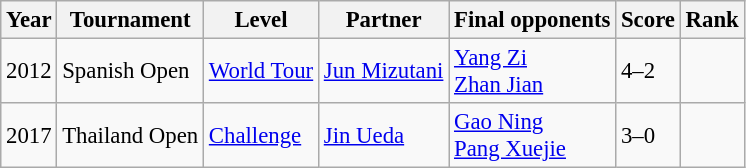<table class="sortable wikitable" style="font-size: 95%;">
<tr>
<th>Year</th>
<th>Tournament</th>
<th>Level</th>
<th>Partner</th>
<th>Final opponents</th>
<th>Score</th>
<th>Rank</th>
</tr>
<tr>
<td>2012</td>
<td>Spanish Open</td>
<td><a href='#'>World Tour</a></td>
<td><a href='#'>Jun Mizutani</a></td>
<td><a href='#'>Yang Zi</a><br><a href='#'>Zhan Jian</a></td>
<td>4–2</td>
<td></td>
</tr>
<tr>
<td>2017</td>
<td>Thailand Open</td>
<td><a href='#'>Challenge</a></td>
<td><a href='#'>Jin Ueda</a></td>
<td><a href='#'>Gao Ning</a><br><a href='#'>Pang Xuejie</a></td>
<td>3–0</td>
<td></td>
</tr>
</table>
